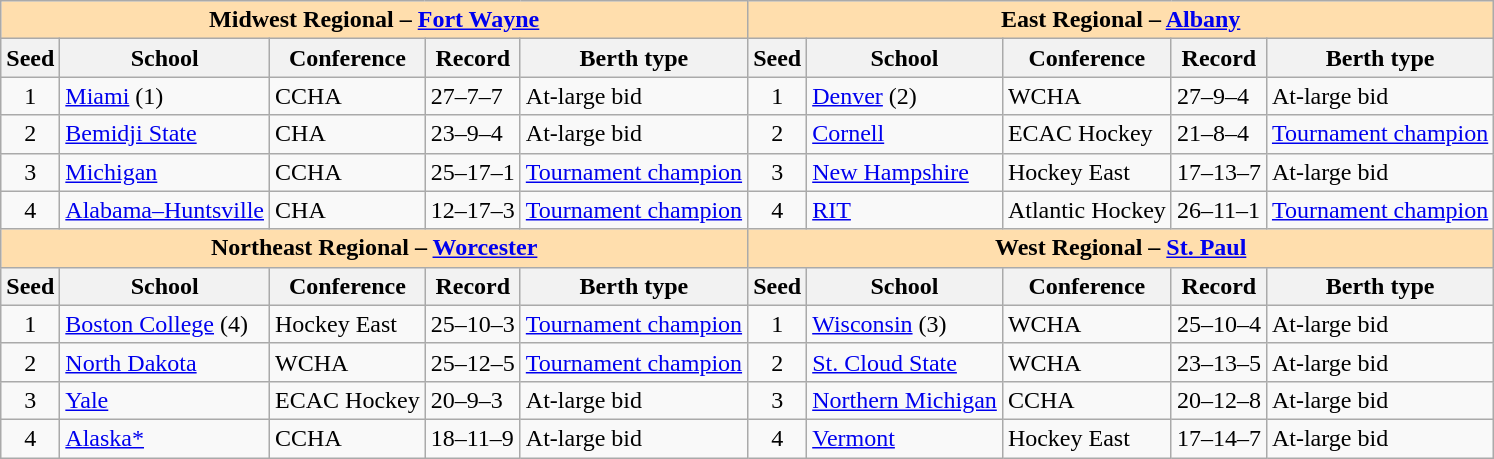<table class="wikitable">
<tr>
<th colspan="5" style="background:#ffdead;">Midwest Regional – <a href='#'>Fort Wayne</a></th>
<th colspan="5" style="background:#ffdead;">East Regional – <a href='#'>Albany</a></th>
</tr>
<tr>
<th>Seed</th>
<th>School</th>
<th>Conference</th>
<th>Record</th>
<th>Berth type</th>
<th>Seed</th>
<th>School</th>
<th>Conference</th>
<th>Record</th>
<th>Berth type</th>
</tr>
<tr>
<td align=center>1</td>
<td><a href='#'>Miami</a> (1)</td>
<td>CCHA</td>
<td>27–7–7</td>
<td>At-large bid</td>
<td align=center>1</td>
<td><a href='#'>Denver</a> (2)</td>
<td>WCHA</td>
<td>27–9–4</td>
<td>At-large bid</td>
</tr>
<tr>
<td align=center>2</td>
<td><a href='#'>Bemidji State</a></td>
<td>CHA</td>
<td>23–9–4</td>
<td>At-large bid</td>
<td align=center>2</td>
<td><a href='#'>Cornell</a></td>
<td>ECAC Hockey</td>
<td>21–8–4</td>
<td><a href='#'>Tournament champion</a></td>
</tr>
<tr>
<td align=center>3</td>
<td><a href='#'>Michigan</a></td>
<td>CCHA</td>
<td>25–17–1</td>
<td><a href='#'>Tournament champion</a></td>
<td align=center>3</td>
<td><a href='#'>New Hampshire</a></td>
<td>Hockey East</td>
<td>17–13–7</td>
<td>At-large bid</td>
</tr>
<tr>
<td align=center>4</td>
<td><a href='#'>Alabama–Huntsville</a></td>
<td>CHA</td>
<td>12–17–3</td>
<td><a href='#'>Tournament champion</a></td>
<td align=center>4</td>
<td><a href='#'>RIT</a></td>
<td>Atlantic Hockey</td>
<td>26–11–1</td>
<td><a href='#'>Tournament champion</a></td>
</tr>
<tr>
<th colspan="5" style="background:#ffdead;">Northeast Regional – <a href='#'>Worcester</a></th>
<th colspan="5" style="background:#ffdead;">West Regional – <a href='#'>St. Paul</a></th>
</tr>
<tr>
<th>Seed</th>
<th>School</th>
<th>Conference</th>
<th>Record</th>
<th>Berth type</th>
<th>Seed</th>
<th>School</th>
<th>Conference</th>
<th>Record</th>
<th>Berth type</th>
</tr>
<tr>
<td align=center>1</td>
<td><a href='#'>Boston College</a> (4)</td>
<td>Hockey East</td>
<td>25–10–3</td>
<td><a href='#'>Tournament champion</a></td>
<td align=center>1</td>
<td><a href='#'>Wisconsin</a> (3)</td>
<td>WCHA</td>
<td>25–10–4</td>
<td>At-large bid</td>
</tr>
<tr>
<td align=center>2</td>
<td><a href='#'>North Dakota</a></td>
<td>WCHA</td>
<td>25–12–5</td>
<td><a href='#'>Tournament champion</a></td>
<td align=center>2</td>
<td><a href='#'>St. Cloud State</a></td>
<td>WCHA</td>
<td>23–13–5</td>
<td>At-large bid</td>
</tr>
<tr>
<td align=center>3</td>
<td><a href='#'>Yale</a></td>
<td>ECAC Hockey</td>
<td>20–9–3</td>
<td>At-large bid</td>
<td align=center>3</td>
<td><a href='#'>Northern Michigan</a></td>
<td>CCHA</td>
<td>20–12–8</td>
<td>At-large bid</td>
</tr>
<tr>
<td align=center>4</td>
<td><a href='#'>Alaska*</a></td>
<td>CCHA</td>
<td>18–11–9</td>
<td>At-large bid</td>
<td align=center>4</td>
<td><a href='#'>Vermont</a></td>
<td>Hockey East</td>
<td>17–14–7</td>
<td>At-large bid</td>
</tr>
</table>
